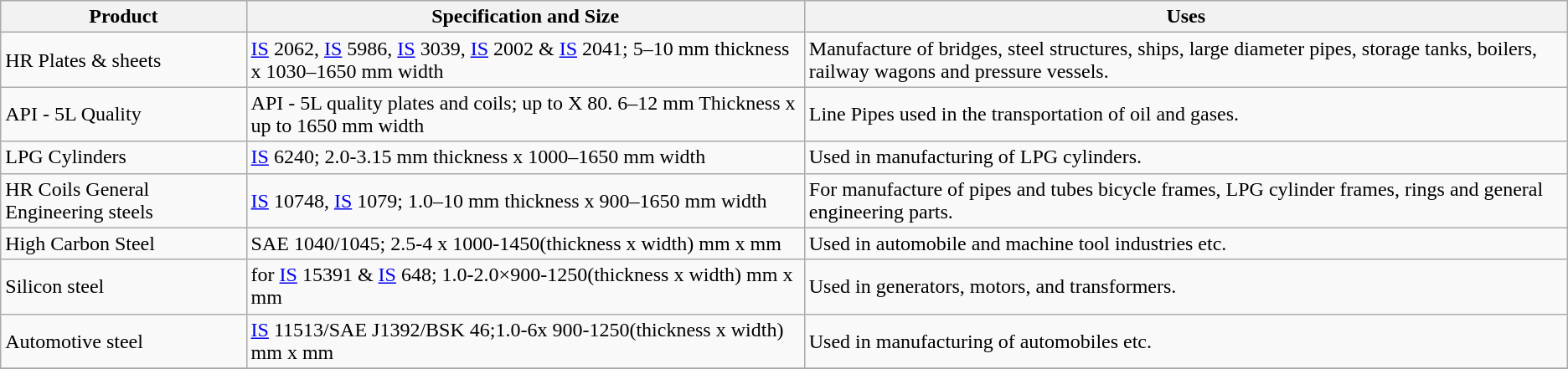<table class="wikitable">
<tr>
<th>Product</th>
<th>Specification and Size</th>
<th>Uses</th>
</tr>
<tr>
<td>HR Plates & sheets</td>
<td><a href='#'>IS</a> 2062, <a href='#'>IS</a> 5986, <a href='#'>IS</a> 3039, <a href='#'>IS</a> 2002 & <a href='#'>IS</a> 2041; 5–10 mm thickness x 1030–1650 mm width</td>
<td>Manufacture of bridges, steel structures, ships, large diameter pipes, storage tanks, boilers, railway wagons and pressure vessels.</td>
</tr>
<tr>
<td>API - 5L Quality</td>
<td>API - 5L quality plates and coils; up to X 80.  6–12 mm Thickness x up to 1650 mm width</td>
<td>Line Pipes used in the transportation of oil and gases.</td>
</tr>
<tr>
<td>LPG Cylinders</td>
<td><a href='#'>IS</a> 6240; 2.0-3.15 mm thickness x 1000–1650 mm width</td>
<td>Used in manufacturing of LPG cylinders.</td>
</tr>
<tr>
<td>HR Coils General Engineering steels</td>
<td><a href='#'>IS</a> 10748, <a href='#'>IS</a> 1079; 1.0–10 mm thickness x 900–1650 mm width</td>
<td>For manufacture of pipes and tubes  bicycle frames, LPG cylinder frames, rings and general engineering parts.</td>
</tr>
<tr>
<td>High Carbon Steel</td>
<td>SAE 1040/1045; 2.5-4 x 1000-1450(thickness x  width) mm x mm</td>
<td>Used  in automobile and machine tool industries etc.</td>
</tr>
<tr>
<td>Silicon steel</td>
<td>for <a href='#'>IS</a> 15391 & <a href='#'>IS</a> 648; 1.0-2.0×900-1250(thickness x  width) mm x mm</td>
<td>Used in generators, motors, and transformers.</td>
</tr>
<tr>
<td>Automotive steel</td>
<td><a href='#'>IS</a> 11513/SAE J1392/BSK 46;1.0-6x 900-1250(thickness x  width) mm x mm</td>
<td>Used in manufacturing of automobiles etc.</td>
</tr>
<tr>
</tr>
</table>
